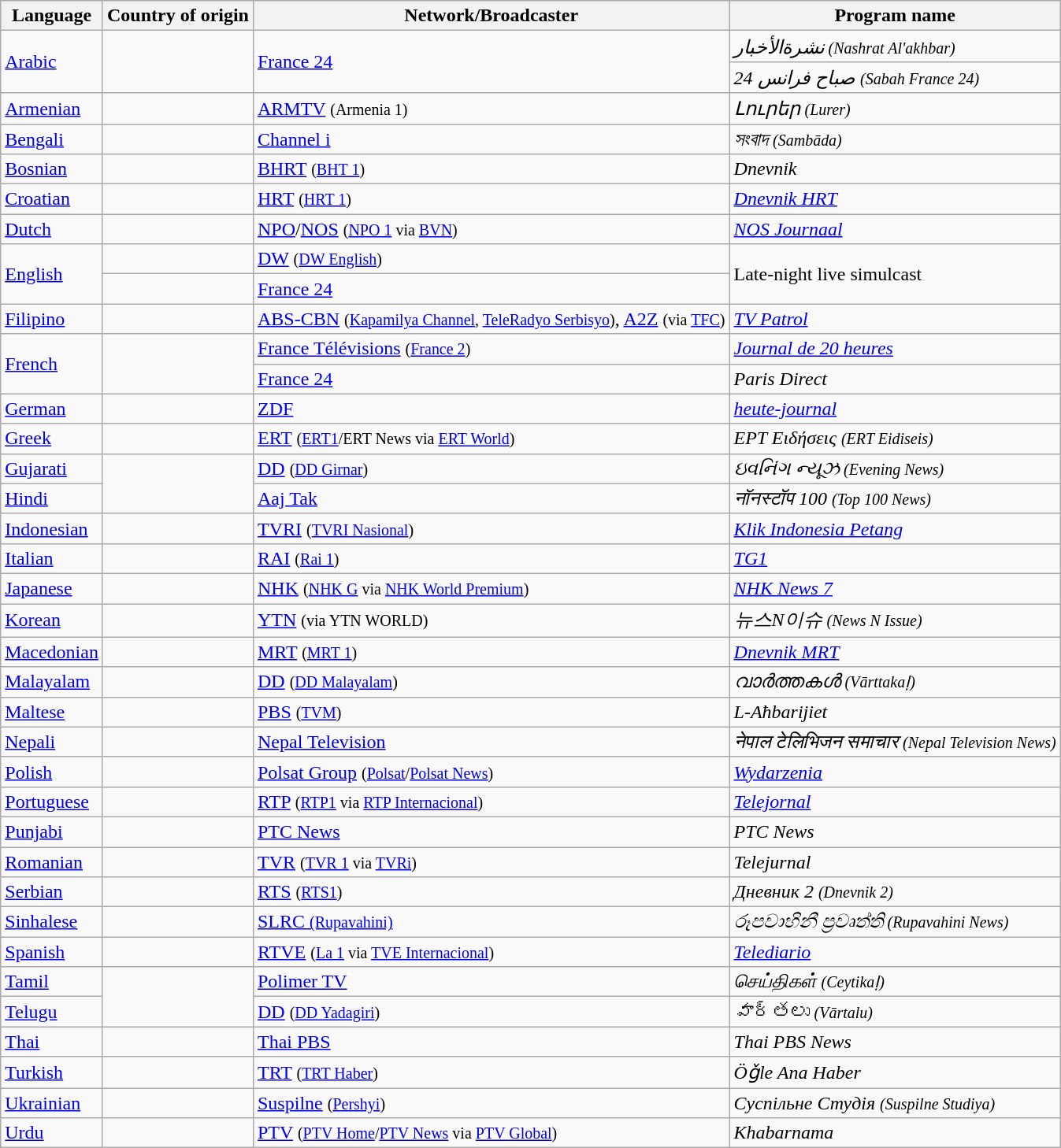<table class="wikitable">
<tr>
<th>Language</th>
<th>Country of origin</th>
<th>Network/Broadcaster</th>
<th>Program name</th>
</tr>
<tr>
<td rowspan="2"><a href='#'>Arabic</a></td>
<td rowspan="2"></td>
<td rowspan="2"><a href='#'>France 24</a></td>
<td><em>نشرةالأخبار <small>(Nashrat Al'akhbar)</small></em></td>
</tr>
<tr>
<td><em>صباح فرانس 24 <small>(Sabah France 24)</small></em></td>
</tr>
<tr>
<td><a href='#'>Armenian</a></td>
<td></td>
<td><a href='#'>ARMTV</a> <small>(Armenia 1)</small></td>
<td><em>Լուրեր <small>(Lurer)</small></em></td>
</tr>
<tr>
<td><a href='#'>Bengali</a></td>
<td></td>
<td><a href='#'>Channel i</a></td>
<td><em>সংবাদ <small>(Sambāda)</small></em></td>
</tr>
<tr>
<td><a href='#'>Bosnian</a></td>
<td></td>
<td><a href='#'>BHRT</a> <small>(<a href='#'>BHT 1</a>)</small></td>
<td><em>Dnevnik</em></td>
</tr>
<tr>
<td><a href='#'>Croatian</a></td>
<td></td>
<td><a href='#'>HRT</a> <small>(<a href='#'>HRT 1</a>)</small></td>
<td><em><a href='#'>Dnevnik HRT</a></em></td>
</tr>
<tr>
<td><a href='#'>Dutch</a></td>
<td></td>
<td><a href='#'>NPO</a>/<a href='#'>NOS</a> <small>(<a href='#'>NPO 1</a> via <a href='#'>BVN</a>)</small></td>
<td><em><a href='#'>NOS Journaal</a></em></td>
</tr>
<tr>
<td rowspan="2"><a href='#'>English</a></td>
<td></td>
<td><a href='#'>DW</a> <small>(<a href='#'>DW English</a>)</small></td>
<td rowspan="2">Late-night live simulcast</td>
</tr>
<tr>
<td></td>
<td><a href='#'>France 24</a></td>
</tr>
<tr>
<td><a href='#'>Filipino</a></td>
<td></td>
<td><a href='#'>ABS-CBN</a> <small>(<a href='#'>Kapamilya Channel</a>, <a href='#'>TeleRadyo Serbisyo</a>)</small>, <a href='#'>A2Z</a> <small>(via <a href='#'>TFC</a>)</small></td>
<td><em><a href='#'>TV Patrol</a></em></td>
</tr>
<tr>
<td rowspan="2"><a href='#'>French</a></td>
<td rowspan="2"></td>
<td><a href='#'>France Télévisions</a> <small>(<a href='#'>France 2</a>)</small></td>
<td><em><a href='#'>Journal de 20 heures</a></em></td>
</tr>
<tr>
<td><a href='#'>France 24</a></td>
<td><em>Paris Direct</em></td>
</tr>
<tr>
<td><a href='#'>German</a></td>
<td></td>
<td><a href='#'>ZDF</a></td>
<td><em><a href='#'>heute-journal</a></em></td>
</tr>
<tr>
<td><a href='#'>Greek</a></td>
<td></td>
<td><a href='#'>ERT</a> <small>(<a href='#'>ERT1</a>/ERT News via <a href='#'>ERT World</a>)</small></td>
<td><em>ΕΡΤ Ειδήσεις <small>(ERT Eidiseis)</small></em></td>
</tr>
<tr>
<td><a href='#'>Gujarati</a></td>
<td rowspan="2"></td>
<td><a href='#'>DD</a> <small>(<a href='#'>DD Girnar</a>)</small></td>
<td><em>ઇવનિંગ ન્યૂઝ <small>(Evening News)</small></em></td>
</tr>
<tr>
<td><a href='#'>Hindi</a></td>
<td><a href='#'>Aaj Tak</a></td>
<td><em>नॉनस्टॉप 100 <small>(Top 100 News)</small></em></td>
</tr>
<tr>
<td><a href='#'>Indonesian</a></td>
<td></td>
<td><a href='#'>TVRI</a> <small>(<a href='#'>TVRI Nasional</a>)</small></td>
<td><em><a href='#'>Klik Indonesia Petang</a></em></td>
</tr>
<tr>
<td><a href='#'>Italian</a></td>
<td></td>
<td><a href='#'>RAI</a> <small>(<a href='#'>Rai 1</a>)</small></td>
<td><em><a href='#'>TG1</a></em></td>
</tr>
<tr>
<td><a href='#'>Japanese</a></td>
<td></td>
<td><a href='#'>NHK</a> <small>(<a href='#'>NHK G</a> via <a href='#'>NHK World Premium</a>)</small></td>
<td><em><a href='#'>NHK News 7</a></em></td>
</tr>
<tr>
<td><a href='#'>Korean</a></td>
<td></td>
<td><a href='#'>YTN</a> <small>(via YTN WORLD)</small></td>
<td><em>뉴스N이슈 <small>(News N Issue)</small></em></td>
</tr>
<tr>
<td><a href='#'>Macedonian</a></td>
<td></td>
<td><a href='#'>MRT</a> <small>(<a href='#'>MRT 1</a>)</small></td>
<td><em><a href='#'>Dnevnik MRT</a></em></td>
</tr>
<tr>
<td><a href='#'>Malayalam</a></td>
<td></td>
<td><a href='#'>DD</a> <small>(<a href='#'>DD Malayalam</a>)</small></td>
<td><em>വാർത്തകൾ <small>(Vārttakaḷ)</small></em></td>
</tr>
<tr>
<td><a href='#'>Maltese</a></td>
<td></td>
<td><a href='#'>PBS</a> <small>(<a href='#'>TVM</a>)</small></td>
<td><em>L-Aħbarijiet</em></td>
</tr>
<tr>
<td><a href='#'>Nepali</a></td>
<td></td>
<td><a href='#'>Nepal Television</a></td>
<td><em>नेपाल टेलिभिजन समाचार <small>(Nepal Television News)</small></em></td>
</tr>
<tr>
<td><a href='#'>Polish</a></td>
<td></td>
<td><a href='#'>Polsat Group</a> <small>(<a href='#'>Polsat</a>/<a href='#'>Polsat News</a>)</small></td>
<td><em><a href='#'>Wydarzenia</a></em></td>
</tr>
<tr>
<td><a href='#'>Portuguese</a></td>
<td></td>
<td><a href='#'>RTP</a> <small>(<a href='#'>RTP1</a> via <a href='#'>RTP Internacional</a>)</small></td>
<td><em><a href='#'>Telejornal</a></em></td>
</tr>
<tr>
<td><a href='#'>Punjabi</a></td>
<td></td>
<td><a href='#'>PTC News</a></td>
<td><em>PTC News</em></td>
</tr>
<tr>
<td><a href='#'>Romanian</a></td>
<td></td>
<td><a href='#'>TVR</a> <small>(<a href='#'>TVR 1</a> via <a href='#'>TVRi</a>)</small></td>
<td><em>Telejurnal</em></td>
</tr>
<tr>
<td><a href='#'>Serbian</a></td>
<td></td>
<td><a href='#'>RTS</a> <small>(<a href='#'>RTS1</a>)</small></td>
<td><em>Дневник 2 <small>(Dnevnik 2)</small></em></td>
</tr>
<tr>
<td><a href='#'>Sinhalese</a></td>
<td></td>
<td><a href='#'>SLRC <small>(Rupavahini)</small></a></td>
<td><em>රූපවාහිනී ප්‍රවෘත්ති <small>(Rupavahini News)</small></em></td>
</tr>
<tr>
<td><a href='#'>Spanish</a></td>
<td></td>
<td><a href='#'>RTVE</a> <small>(<a href='#'>La 1</a> via <a href='#'>TVE Internacional</a>)</small></td>
<td><em><a href='#'>Telediario</a></em></td>
</tr>
<tr>
<td><a href='#'>Tamil</a></td>
<td rowspan="2"></td>
<td><a href='#'>Polimer TV</a></td>
<td><em>செய்திகள் <small>(Ceytikaḷ)</small></em></td>
</tr>
<tr>
<td><a href='#'>Telugu</a></td>
<td><a href='#'>DD</a> <small>(<a href='#'>DD Yadagiri</a>)</small></td>
<td>వార్తలు <small><em>(Vārtalu)</em></small></td>
</tr>
<tr>
<td><a href='#'>Thai</a></td>
<td></td>
<td><a href='#'>Thai PBS</a></td>
<td><em>Thai PBS News</em></td>
</tr>
<tr>
<td><a href='#'>Turkish</a></td>
<td></td>
<td><a href='#'>TRT</a> <small>(<a href='#'>TRT Haber</a>)</small></td>
<td><em>Öǧle Ana Haber</em></td>
</tr>
<tr>
<td><a href='#'>Ukrainian</a></td>
<td></td>
<td><a href='#'>Suspilne</a> <small>(<a href='#'>Pershyi</a>)</small></td>
<td><em>Суспільне Студія <small>(Suspilne Studiya)</small></em></td>
</tr>
<tr>
<td><a href='#'>Urdu</a></td>
<td></td>
<td><a href='#'>PTV</a> <small>(<a href='#'>PTV Home</a>/<a href='#'>PTV News</a> via <a href='#'>PTV Global</a>)</small></td>
<td><em>Khabarnama</em></td>
</tr>
</table>
